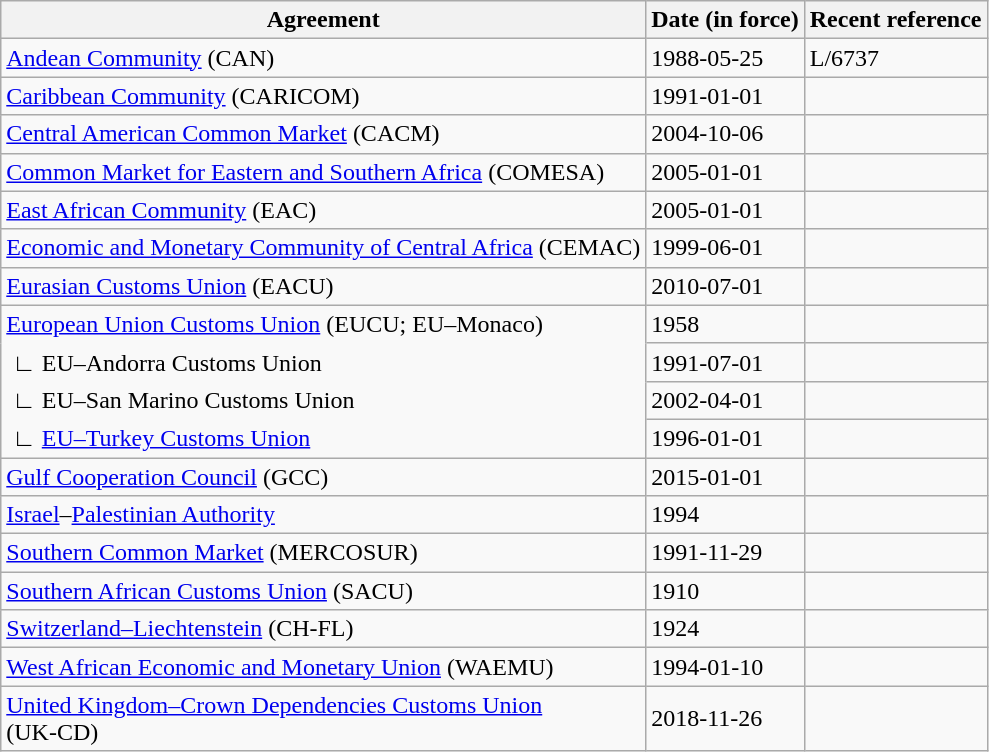<table class="wikitable sortable">
<tr>
<th>Agreement</th>
<th>Date (in force)</th>
<th>Recent reference</th>
</tr>
<tr>
<td> <a href='#'>Andean Community</a> (CAN)</td>
<td>1988-05-25</td>
<td>L/6737</td>
</tr>
<tr>
<td> <a href='#'>Caribbean Community</a> (CARICOM)</td>
<td>1991-01-01</td>
<td></td>
</tr>
<tr>
<td> <a href='#'>Central American Common Market</a> (CACM)</td>
<td>2004-10-06</td>
<td></td>
</tr>
<tr>
<td> <a href='#'>Common Market for Eastern and Southern Africa</a> (COMESA)</td>
<td>2005-01-01</td>
<td></td>
</tr>
<tr>
<td> <a href='#'>East African Community</a> (EAC)</td>
<td>2005-01-01</td>
<td></td>
</tr>
<tr>
<td> <a href='#'>Economic and Monetary Community of Central Africa</a> (CEMAC)</td>
<td>1999-06-01</td>
<td></td>
</tr>
<tr>
<td> <a href='#'>Eurasian Customs Union</a> (EACU)</td>
<td>2010-07-01</td>
<td></td>
</tr>
<tr>
<td style="border-bottom: 0px;"> <a href='#'>European Union Customs Union</a> (EUCU; EU–Monaco)</td>
<td>1958</td>
<td></td>
</tr>
<tr>
<td style="border-top: 0px; border-bottom: 0px;"> <strong>∟</strong>  EU–Andorra Customs Union</td>
<td>1991-07-01</td>
<td></td>
</tr>
<tr>
<td style="border-top: 0px; border-bottom: 0px;"> <strong>∟</strong>  EU–San Marino Customs Union</td>
<td>2002-04-01</td>
<td></td>
</tr>
<tr>
<td style="border-top: 0px;"> <strong>∟</strong>  <a href='#'>EU–Turkey Customs Union</a></td>
<td>1996-01-01</td>
<td></td>
</tr>
<tr>
<td> <a href='#'>Gulf Cooperation Council</a> (GCC)</td>
<td>2015-01-01</td>
<td></td>
</tr>
<tr>
<td>  <a href='#'>Israel</a>–<a href='#'>Palestinian Authority</a></td>
<td>1994</td>
<td></td>
</tr>
<tr>
<td> <a href='#'>Southern Common Market</a> (MERCOSUR)</td>
<td>1991-11-29</td>
<td></td>
</tr>
<tr>
<td><a href='#'>Southern African Customs Union</a> (SACU)</td>
<td>1910</td>
<td></td>
</tr>
<tr>
<td>  <a href='#'>Switzerland–Liechtenstein</a> (CH-FL)</td>
<td>1924</td>
<td></td>
</tr>
<tr>
<td><a href='#'>West African Economic and Monetary Union</a> (WAEMU)</td>
<td>1994-01-10</td>
<td></td>
</tr>
<tr>
<td> <a href='#'>United Kingdom–Crown Dependencies Customs Union</a><br>(UK-CD)</td>
<td>2018-11-26</td>
<td> </td>
</tr>
</table>
